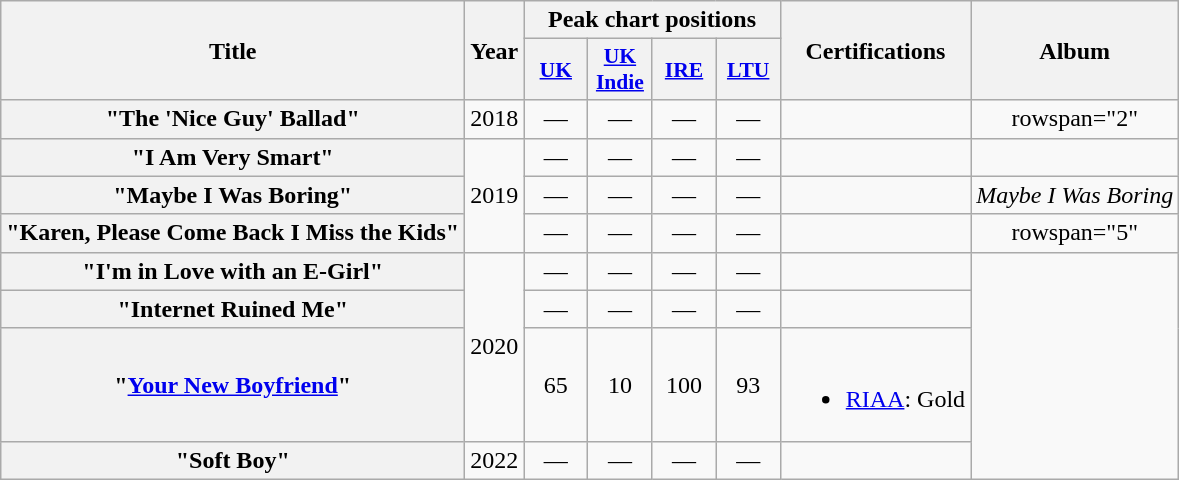<table class="wikitable plainrowheaders" style="text-align:center;">
<tr>
<th scope="col" rowspan="2">Title</th>
<th scope="col" rowspan="2">Year</th>
<th scope="col" colspan="4">Peak chart positions</th>
<th scope="col" rowspan="2">Certifications</th>
<th scope="col" rowspan="2">Album</th>
</tr>
<tr>
<th scope="col" style="width:2.5em;font-size:90%;"><a href='#'>UK</a><br></th>
<th scope="col" style="width:2.5em;font-size:90%;"><a href='#'>UK Indie</a><br></th>
<th scope="col" style="width:2.5em;font-size:90%;"><a href='#'>IRE</a><br></th>
<th scope="col" style="width:2.5em;font-size:90%;"><a href='#'>LTU</a><br></th>
</tr>
<tr>
<th scope="row">"The 'Nice Guy' Ballad"</th>
<td>2018</td>
<td>—</td>
<td>—</td>
<td>—</td>
<td>—</td>
<td></td>
<td>rowspan="2" </td>
</tr>
<tr>
<th scope="row">"I Am Very Smart"</th>
<td rowspan="3">2019</td>
<td>—</td>
<td>—</td>
<td>—</td>
<td>—</td>
<td></td>
</tr>
<tr>
<th scope="row">"Maybe I Was Boring"</th>
<td>—</td>
<td>—</td>
<td>—</td>
<td>—</td>
<td></td>
<td><em>Maybe I Was Boring</em></td>
</tr>
<tr>
<th scope="row">"Karen, Please Come Back I Miss the Kids"</th>
<td>—</td>
<td>—</td>
<td>—</td>
<td>—</td>
<td></td>
<td>rowspan="5" </td>
</tr>
<tr>
<th scope="row">"I'm in Love with an E-Girl"</th>
<td rowspan="3">2020</td>
<td>—</td>
<td>—</td>
<td>—</td>
<td>—</td>
<td></td>
</tr>
<tr>
<th scope="row">"Internet Ruined Me"</th>
<td>—</td>
<td>—</td>
<td>—</td>
<td>—</td>
<td></td>
</tr>
<tr>
<th scope="row">"<a href='#'>Your New Boyfriend</a>"</th>
<td>65</td>
<td>10</td>
<td>100</td>
<td>93</td>
<td><br><ul><li><a href='#'>RIAA</a>: Gold</li></ul></td>
</tr>
<tr>
<th scope="row">"Soft Boy"</th>
<td rowspan="1">2022</td>
<td>—</td>
<td>—</td>
<td>—</td>
<td>—</td>
<td></td>
</tr>
</table>
